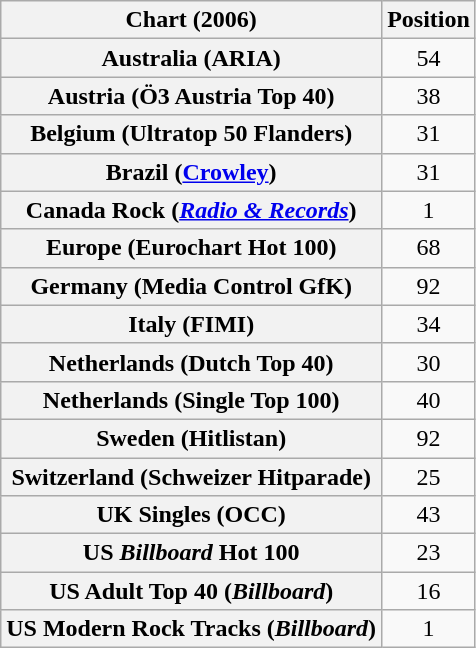<table class="wikitable sortable plainrowheaders" style="text-align:center">
<tr>
<th>Chart (2006)</th>
<th>Position</th>
</tr>
<tr>
<th scope="row">Australia (ARIA)</th>
<td>54</td>
</tr>
<tr>
<th scope="row">Austria (Ö3 Austria Top 40)</th>
<td>38</td>
</tr>
<tr>
<th scope="row">Belgium (Ultratop 50 Flanders)</th>
<td>31</td>
</tr>
<tr>
<th scope="row">Brazil (<a href='#'>Crowley</a>)</th>
<td>31</td>
</tr>
<tr>
<th scope="row">Canada Rock (<em><a href='#'>Radio & Records</a></em>)</th>
<td>1</td>
</tr>
<tr>
<th scope="row">Europe (Eurochart Hot 100)</th>
<td>68</td>
</tr>
<tr>
<th scope="row">Germany (Media Control GfK)</th>
<td>92</td>
</tr>
<tr>
<th scope="row">Italy (FIMI)</th>
<td>34</td>
</tr>
<tr>
<th scope="row">Netherlands (Dutch Top 40)</th>
<td>30</td>
</tr>
<tr>
<th scope="row">Netherlands (Single Top 100)</th>
<td>40</td>
</tr>
<tr>
<th scope="row">Sweden (Hitlistan)</th>
<td>92</td>
</tr>
<tr>
<th scope="row">Switzerland (Schweizer Hitparade)</th>
<td>25</td>
</tr>
<tr>
<th scope="row">UK Singles (OCC)</th>
<td>43</td>
</tr>
<tr>
<th scope="row">US <em>Billboard</em> Hot 100</th>
<td>23</td>
</tr>
<tr>
<th scope="row">US Adult Top 40 (<em>Billboard</em>)</th>
<td>16</td>
</tr>
<tr>
<th scope="row">US Modern Rock Tracks (<em>Billboard</em>)</th>
<td>1</td>
</tr>
</table>
